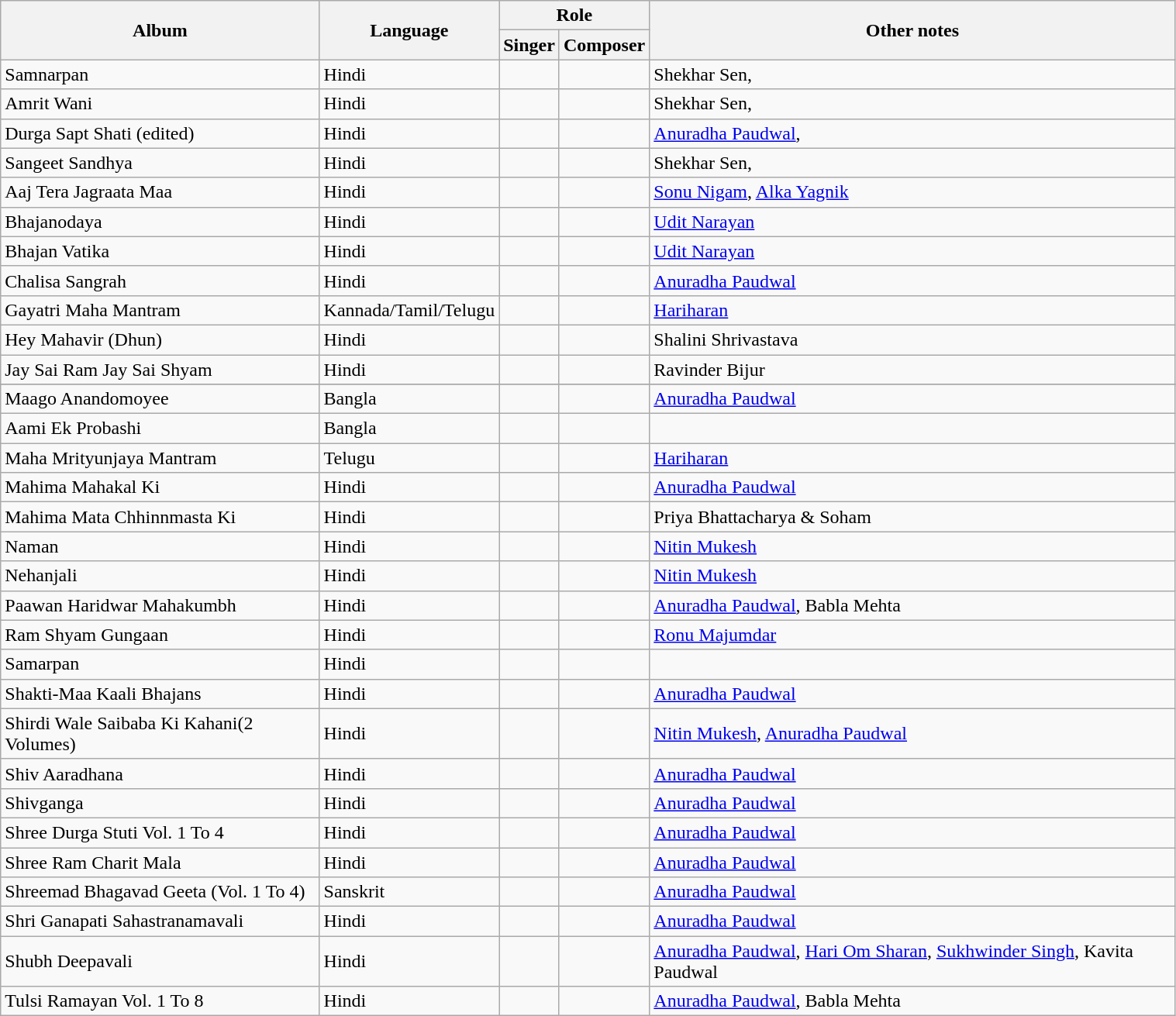<table class="wikitable sortable" style="width:80%">
<tr>
<th rowspan="2">Album</th>
<th rowspan="2">Language</th>
<th colspan="2">Role</th>
<th rowspan="2">Other notes</th>
</tr>
<tr>
<th>Singer</th>
<th>Composer</th>
</tr>
<tr>
<td>Samnarpan</td>
<td>Hindi</td>
<td></td>
<td></td>
<td>Shekhar Sen,</td>
</tr>
<tr>
<td>Amrit Wani</td>
<td>Hindi</td>
<td></td>
<td></td>
<td>Shekhar Sen,</td>
</tr>
<tr>
<td>Durga Sapt Shati (edited)</td>
<td>Hindi</td>
<td></td>
<td></td>
<td><a href='#'>Anuradha Paudwal</a>,</td>
</tr>
<tr>
<td>Sangeet Sandhya</td>
<td>Hindi</td>
<td></td>
<td></td>
<td>Shekhar Sen,</td>
</tr>
<tr>
<td>Aaj Tera Jagraata Maa</td>
<td>Hindi</td>
<td></td>
<td></td>
<td><a href='#'>Sonu Nigam</a>, <a href='#'>Alka Yagnik</a></td>
</tr>
<tr>
<td>Bhajanodaya</td>
<td>Hindi</td>
<td></td>
<td></td>
<td><a href='#'>Udit Narayan</a></td>
</tr>
<tr>
<td>Bhajan Vatika</td>
<td>Hindi</td>
<td></td>
<td></td>
<td><a href='#'>Udit Narayan</a></td>
</tr>
<tr>
<td>Chalisa Sangrah</td>
<td>Hindi</td>
<td></td>
<td></td>
<td><a href='#'>Anuradha Paudwal</a></td>
</tr>
<tr>
<td>Gayatri Maha Mantram</td>
<td>Kannada/Tamil/Telugu</td>
<td></td>
<td></td>
<td><a href='#'>Hariharan</a></td>
</tr>
<tr>
<td>Hey Mahavir (Dhun)</td>
<td>Hindi</td>
<td></td>
<td></td>
<td>Shalini Shrivastava</td>
</tr>
<tr>
<td>Jay Sai Ram Jay Sai Shyam</td>
<td>Hindi</td>
<td></td>
<td></td>
<td>Ravinder Bijur</td>
</tr>
<tr>
</tr>
<tr>
<td>Maago Anandomoyee</td>
<td>Bangla</td>
<td></td>
<td></td>
<td><a href='#'>Anuradha Paudwal</a></td>
</tr>
<tr>
<td>Aami Ek Probashi</td>
<td>Bangla</td>
<td></td>
<td></td>
</tr>
<tr>
<td>Maha Mrityunjaya Mantram</td>
<td>Telugu</td>
<td></td>
<td></td>
<td><a href='#'>Hariharan</a></td>
</tr>
<tr>
<td>Mahima Mahakal Ki</td>
<td>Hindi</td>
<td></td>
<td></td>
<td><a href='#'>Anuradha Paudwal</a></td>
</tr>
<tr>
<td>Mahima Mata Chhinnmasta Ki</td>
<td>Hindi</td>
<td></td>
<td></td>
<td>Priya Bhattacharya & Soham</td>
</tr>
<tr>
<td>Naman</td>
<td>Hindi</td>
<td></td>
<td></td>
<td><a href='#'>Nitin Mukesh</a></td>
</tr>
<tr>
<td>Nehanjali</td>
<td>Hindi</td>
<td></td>
<td></td>
<td><a href='#'>Nitin Mukesh</a></td>
</tr>
<tr>
<td>Paawan Haridwar Mahakumbh</td>
<td>Hindi</td>
<td></td>
<td></td>
<td><a href='#'>Anuradha Paudwal</a>, Babla Mehta</td>
</tr>
<tr>
<td>Ram Shyam Gungaan</td>
<td>Hindi</td>
<td></td>
<td></td>
<td><a href='#'>Ronu Majumdar</a></td>
</tr>
<tr>
<td>Samarpan</td>
<td>Hindi</td>
<td></td>
<td></td>
</tr>
<tr>
<td>Shakti-Maa Kaali Bhajans</td>
<td>Hindi</td>
<td></td>
<td></td>
<td><a href='#'>Anuradha Paudwal</a></td>
</tr>
<tr>
<td>Shirdi Wale Saibaba Ki Kahani(2 Volumes)</td>
<td>Hindi</td>
<td></td>
<td></td>
<td><a href='#'>Nitin Mukesh</a>, <a href='#'>Anuradha Paudwal</a></td>
</tr>
<tr>
<td>Shiv Aaradhana</td>
<td>Hindi</td>
<td></td>
<td></td>
<td><a href='#'>Anuradha Paudwal</a></td>
</tr>
<tr>
<td>Shivganga</td>
<td>Hindi</td>
<td></td>
<td></td>
<td><a href='#'>Anuradha Paudwal</a></td>
</tr>
<tr>
<td>Shree Durga Stuti Vol. 1 To 4</td>
<td>Hindi</td>
<td></td>
<td></td>
<td><a href='#'>Anuradha Paudwal</a></td>
</tr>
<tr>
<td>Shree Ram Charit Mala</td>
<td>Hindi</td>
<td></td>
<td></td>
<td><a href='#'>Anuradha Paudwal</a></td>
</tr>
<tr>
<td>Shreemad Bhagavad Geeta (Vol. 1 To 4)</td>
<td>Sanskrit</td>
<td></td>
<td></td>
<td><a href='#'>Anuradha Paudwal</a></td>
</tr>
<tr>
<td>Shri Ganapati Sahastranamavali</td>
<td>Hindi</td>
<td></td>
<td></td>
<td><a href='#'>Anuradha Paudwal</a></td>
</tr>
<tr>
<td>Shubh Deepavali</td>
<td>Hindi</td>
<td></td>
<td></td>
<td><a href='#'>Anuradha Paudwal</a>, <a href='#'>Hari Om Sharan</a>, <a href='#'>Sukhwinder Singh</a>, Kavita Paudwal</td>
</tr>
<tr>
<td>Tulsi Ramayan Vol. 1 To 8</td>
<td>Hindi</td>
<td></td>
<td></td>
<td><a href='#'>Anuradha Paudwal</a>, Babla Mehta</td>
</tr>
</table>
